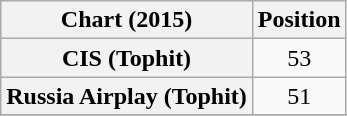<table class="wikitable sortable plainrowheaders">
<tr>
<th>Chart (2015)</th>
<th>Position</th>
</tr>
<tr>
<th scope="row">CIS (Tophit)</th>
<td style="text-align:center;">53</td>
</tr>
<tr>
<th scope="row">Russia Airplay (Tophit)</th>
<td style="text-align:center;">51</td>
</tr>
<tr>
</tr>
</table>
